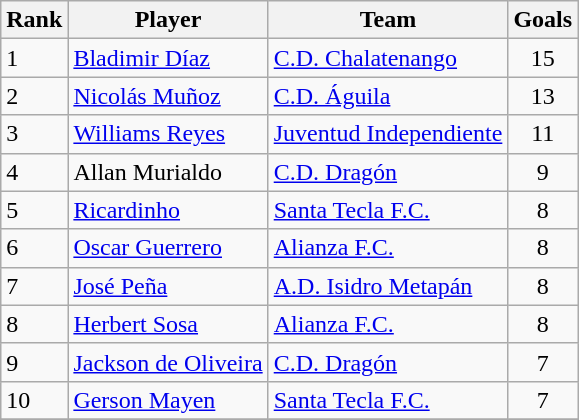<table class="wikitable">
<tr>
<th>Rank</th>
<th>Player</th>
<th>Team</th>
<th>Goals</th>
</tr>
<tr>
<td>1</td>
<td> <a href='#'>Bladimir Díaz</a></td>
<td><a href='#'>C.D. Chalatenango</a></td>
<td Align=center>15</td>
</tr>
<tr>
<td>2</td>
<td>  <a href='#'>Nicolás Muñoz</a></td>
<td><a href='#'>C.D. Águila</a></td>
<td Align=center>13</td>
</tr>
<tr>
<td>3</td>
<td> <a href='#'>Williams Reyes</a></td>
<td><a href='#'>Juventud Independiente</a></td>
<td Align=center>11</td>
</tr>
<tr>
<td>4</td>
<td> Allan Murialdo</td>
<td><a href='#'>C.D. Dragón</a></td>
<td Align=center>9</td>
</tr>
<tr>
<td>5</td>
<td> <a href='#'>Ricardinho</a></td>
<td><a href='#'>Santa Tecla F.C.</a></td>
<td Align=center>8</td>
</tr>
<tr>
<td>6</td>
<td> <a href='#'>Oscar Guerrero</a></td>
<td><a href='#'>Alianza F.C.</a></td>
<td Align=center>8</td>
</tr>
<tr>
<td>7</td>
<td> <a href='#'>José Peña</a></td>
<td><a href='#'>A.D. Isidro Metapán</a></td>
<td Align=center>8</td>
</tr>
<tr>
<td>8</td>
<td> <a href='#'>Herbert Sosa</a></td>
<td><a href='#'>Alianza F.C.</a></td>
<td Align=center>8</td>
</tr>
<tr>
<td>9</td>
<td> <a href='#'>Jackson de Oliveira</a></td>
<td><a href='#'>C.D. Dragón</a></td>
<td Align=center>7</td>
</tr>
<tr>
<td>10</td>
<td> <a href='#'>Gerson Mayen</a></td>
<td><a href='#'>Santa Tecla F.C.</a></td>
<td Align=center>7</td>
</tr>
<tr>
</tr>
</table>
